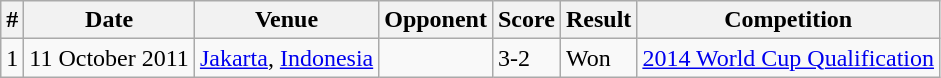<table class="wikitable">
<tr>
<th>#</th>
<th>Date</th>
<th>Venue</th>
<th>Opponent</th>
<th>Score</th>
<th>Result</th>
<th>Competition</th>
</tr>
<tr>
<td>1</td>
<td>11 October 2011</td>
<td><a href='#'>Jakarta</a>, <a href='#'>Indonesia</a></td>
<td></td>
<td>3-2</td>
<td>Won</td>
<td><a href='#'>2014 World Cup Qualification</a></td>
</tr>
</table>
